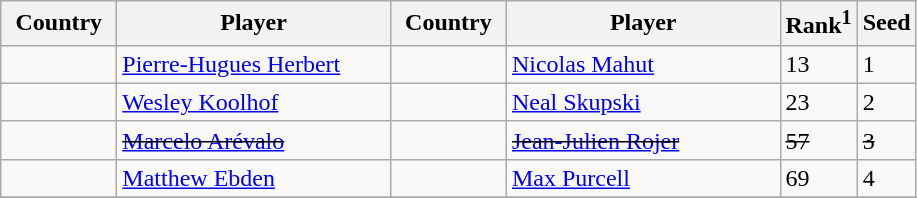<table class="sortable wikitable">
<tr>
<th width="70">Country</th>
<th width="175">Player</th>
<th width="70">Country</th>
<th width="175">Player</th>
<th>Rank<sup>1</sup></th>
<th>Seed</th>
</tr>
<tr>
<td></td>
<td><a href='#'>Pierre-Hugues Herbert</a></td>
<td></td>
<td><a href='#'>Nicolas Mahut</a></td>
<td>13</td>
<td>1</td>
</tr>
<tr>
<td></td>
<td><a href='#'>Wesley Koolhof</a></td>
<td></td>
<td><a href='#'>Neal Skupski</a></td>
<td>23</td>
<td>2</td>
</tr>
<tr>
<td><s></s></td>
<td><s><a href='#'>Marcelo Arévalo</a></s></td>
<td><s></s></td>
<td><s><a href='#'>Jean-Julien Rojer</a></s></td>
<td><s>57</s></td>
<td><s>3</s></td>
</tr>
<tr>
<td></td>
<td><a href='#'>Matthew Ebden</a></td>
<td></td>
<td><a href='#'>Max Purcell</a></td>
<td>69</td>
<td>4</td>
</tr>
<tr>
</tr>
</table>
